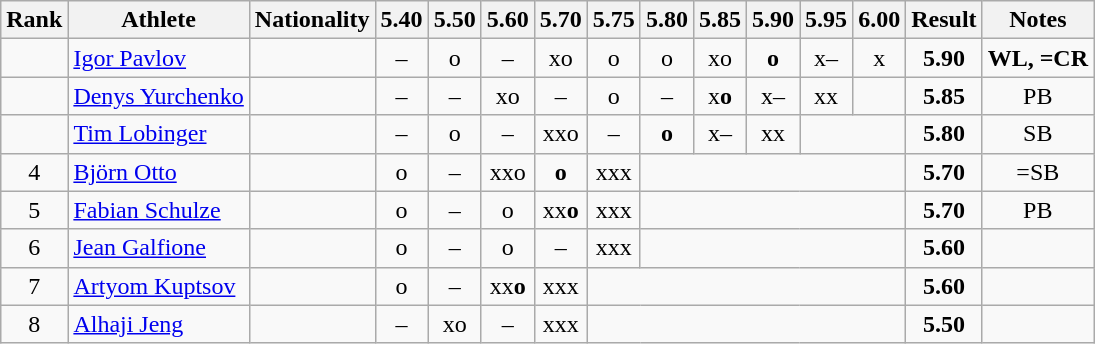<table class="wikitable" style="text-align:center">
<tr>
<th>Rank</th>
<th>Athlete</th>
<th>Nationality</th>
<th>5.40</th>
<th>5.50</th>
<th>5.60</th>
<th>5.70</th>
<th>5.75</th>
<th>5.80</th>
<th>5.85</th>
<th>5.90</th>
<th>5.95</th>
<th>6.00</th>
<th>Result</th>
<th>Notes</th>
</tr>
<tr>
<td></td>
<td align="left"><a href='#'>Igor Pavlov</a></td>
<td align=left></td>
<td>–</td>
<td>o</td>
<td>–</td>
<td>xo</td>
<td>o</td>
<td>o</td>
<td>xo</td>
<td><strong>o</strong></td>
<td>x–</td>
<td>x</td>
<td><strong>5.90</strong></td>
<td><strong>WL, =CR</strong></td>
</tr>
<tr>
<td></td>
<td align="left"><a href='#'>Denys Yurchenko</a></td>
<td align=left></td>
<td>–</td>
<td>–</td>
<td>xo</td>
<td>–</td>
<td>o</td>
<td>–</td>
<td>x<strong>o</strong></td>
<td>x–</td>
<td>xx</td>
<td></td>
<td><strong>5.85</strong></td>
<td>PB</td>
</tr>
<tr>
<td></td>
<td align="left"><a href='#'>Tim Lobinger</a></td>
<td align=left></td>
<td>–</td>
<td>o</td>
<td>–</td>
<td>xxo</td>
<td>–</td>
<td><strong>o</strong></td>
<td>x–</td>
<td>xx</td>
<td colspan=2></td>
<td><strong>5.80</strong></td>
<td>SB</td>
</tr>
<tr>
<td>4</td>
<td align="left"><a href='#'>Björn Otto</a></td>
<td align=left></td>
<td>o</td>
<td>–</td>
<td>xxo</td>
<td><strong>o</strong></td>
<td>xxx</td>
<td colspan=5></td>
<td><strong>5.70</strong></td>
<td>=SB</td>
</tr>
<tr>
<td>5</td>
<td align="left"><a href='#'>Fabian Schulze</a></td>
<td align=left></td>
<td>o</td>
<td>–</td>
<td>o</td>
<td>xx<strong>o</strong></td>
<td>xxx</td>
<td colspan=5></td>
<td><strong>5.70</strong></td>
<td>PB</td>
</tr>
<tr>
<td>6</td>
<td align="left"><a href='#'>Jean Galfione</a></td>
<td align=left></td>
<td>o</td>
<td>–</td>
<td>o</td>
<td>–</td>
<td>xxx</td>
<td colspan=5></td>
<td><strong>5.60</strong></td>
<td></td>
</tr>
<tr>
<td>7</td>
<td align="left"><a href='#'>Artyom Kuptsov</a></td>
<td align=left></td>
<td>o</td>
<td>–</td>
<td>xx<strong>o</strong></td>
<td>xxx</td>
<td colspan=6></td>
<td><strong>5.60</strong></td>
<td></td>
</tr>
<tr>
<td>8</td>
<td align="left"><a href='#'>Alhaji Jeng</a></td>
<td align=left></td>
<td>–</td>
<td>xo</td>
<td>–</td>
<td>xxx</td>
<td colspan=6></td>
<td><strong>5.50</strong></td>
<td></td>
</tr>
</table>
